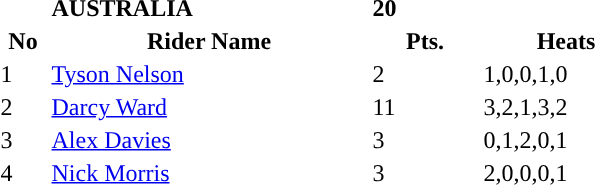<table class="toccolours">
<tr>
<td></td>
<td><strong>AUSTRALIA</strong></td>
<td><strong>20</strong></td>
</tr>
<tr style="background-color:">
<th width=30px>No</th>
<th width=210px>Rider Name</th>
<th width=70px>Pts.</th>
<th width=110px>Heats</th>
</tr>
<tr style="background-color:">
<td>1</td>
<td><a href='#'>Tyson Nelson</a></td>
<td>2</td>
<td>1,0,0,1,0</td>
</tr>
<tr style="background-color:">
<td>2</td>
<td><a href='#'>Darcy Ward</a></td>
<td>11</td>
<td>3,2,1,3,2</td>
</tr>
<tr style="background-color:">
<td>3</td>
<td><a href='#'>Alex Davies</a></td>
<td>3</td>
<td>0,1,2,0,1</td>
</tr>
<tr style="background-color:">
<td>4</td>
<td><a href='#'>Nick Morris</a></td>
<td>3</td>
<td>2,0,0,0,1</td>
</tr>
</table>
